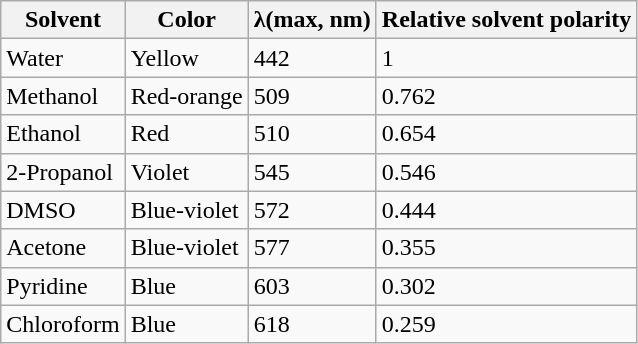<table class="wikitable sortable mw-collapsible">
<tr>
<th>Solvent</th>
<th>Color</th>
<th>λ(max, nm)</th>
<th>Relative solvent polarity</th>
</tr>
<tr>
<td>Water</td>
<td>Yellow</td>
<td>442</td>
<td>1</td>
</tr>
<tr>
<td>Methanol</td>
<td>Red-orange</td>
<td>509</td>
<td>0.762</td>
</tr>
<tr>
<td>Ethanol</td>
<td>Red</td>
<td>510</td>
<td>0.654</td>
</tr>
<tr>
<td>2-Propanol</td>
<td>Violet</td>
<td>545</td>
<td>0.546</td>
</tr>
<tr>
<td>DMSO</td>
<td>Blue-violet</td>
<td>572</td>
<td>0.444</td>
</tr>
<tr>
<td>Acetone</td>
<td>Blue-violet</td>
<td>577</td>
<td>0.355</td>
</tr>
<tr>
<td>Pyridine</td>
<td>Blue</td>
<td>603</td>
<td>0.302</td>
</tr>
<tr>
<td>Chloroform</td>
<td>Blue</td>
<td>618</td>
<td>0.259</td>
</tr>
</table>
